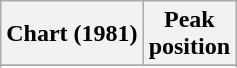<table class="wikitable sortable plainrowheaders" style="text-align:center">
<tr>
<th>Chart (1981)</th>
<th>Peak<br>position</th>
</tr>
<tr>
</tr>
<tr>
</tr>
</table>
